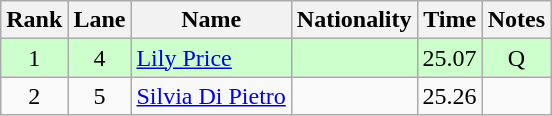<table class="wikitable sortable" style="text-align:center">
<tr>
<th>Rank</th>
<th>Lane</th>
<th>Name</th>
<th>Nationality</th>
<th>Time</th>
<th>Notes</th>
</tr>
<tr bgcolor=ccffcc>
<td>1</td>
<td>4</td>
<td align="left"><a href='#'>Lily Price</a></td>
<td align="left"></td>
<td>25.07</td>
<td>Q</td>
</tr>
<tr>
<td>2</td>
<td>5</td>
<td align="left"><a href='#'>Silvia Di Pietro</a></td>
<td align="left"></td>
<td>25.26</td>
<td></td>
</tr>
</table>
